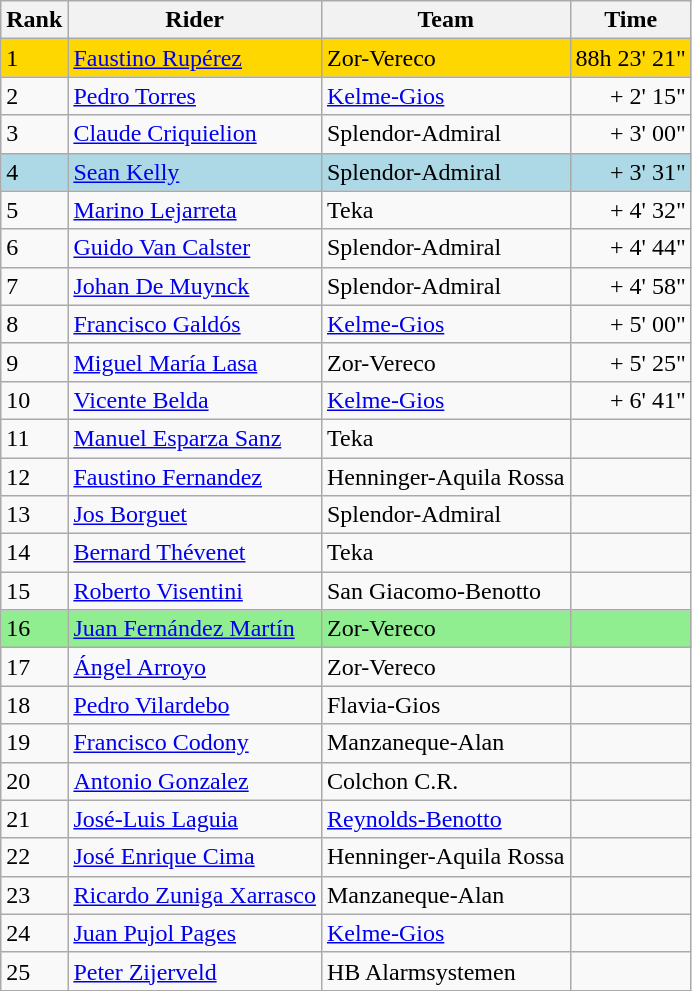<table class="wikitable">
<tr>
<th>Rank</th>
<th>Rider</th>
<th>Team</th>
<th>Time</th>
</tr>
<tr bgcolor=gold>
<td>1</td>
<td>	<a href='#'>Faustino Rupérez</a></td>
<td>Zor-Vereco</td>
<td align="right">88h 23' 21"</td>
</tr>
<tr>
<td>2</td>
<td>	<a href='#'>Pedro Torres</a></td>
<td><a href='#'>Kelme-Gios</a></td>
<td align="right">+ 2' 15"</td>
</tr>
<tr>
<td>3</td>
<td>	<a href='#'>Claude Criquielion</a></td>
<td>Splendor-Admiral</td>
<td align="right">+ 3' 00"</td>
</tr>
<tr bgcolor=lightblue>
<td>4</td>
<td>	<a href='#'>Sean Kelly</a></td>
<td>Splendor-Admiral</td>
<td align="right">+ 3' 31"</td>
</tr>
<tr>
<td>5</td>
<td>	<a href='#'>Marino Lejarreta</a></td>
<td>Teka</td>
<td align="right">+ 4' 32"</td>
</tr>
<tr>
<td>6</td>
<td>	<a href='#'>Guido Van Calster</a></td>
<td>Splendor-Admiral</td>
<td align="right">+ 4' 44"</td>
</tr>
<tr>
<td>7</td>
<td>	<a href='#'>Johan De Muynck</a></td>
<td>Splendor-Admiral</td>
<td align="right">+ 4' 58"</td>
</tr>
<tr>
<td>8</td>
<td>	<a href='#'>Francisco Galdós</a></td>
<td><a href='#'>Kelme-Gios</a></td>
<td align="right">+ 5' 00"</td>
</tr>
<tr>
<td>9</td>
<td>	<a href='#'>Miguel María Lasa</a></td>
<td>Zor-Vereco</td>
<td align="right">+ 5' 25"</td>
</tr>
<tr>
<td>10</td>
<td>	<a href='#'>Vicente Belda</a></td>
<td><a href='#'>Kelme-Gios</a></td>
<td align="right">+ 6' 41"</td>
</tr>
<tr>
<td>11</td>
<td>	<a href='#'>Manuel Esparza Sanz</a></td>
<td>Teka</td>
<td align="right"></td>
</tr>
<tr>
<td>12</td>
<td>	<a href='#'>Faustino Fernandez</a></td>
<td>Henninger-Aquila Rossa</td>
<td align="right"></td>
</tr>
<tr>
<td>13</td>
<td>	<a href='#'>Jos Borguet</a></td>
<td>Splendor-Admiral</td>
<td align="right"></td>
</tr>
<tr>
<td>14</td>
<td>	<a href='#'>Bernard Thévenet</a></td>
<td>Teka</td>
<td align="right"></td>
</tr>
<tr>
<td>15</td>
<td>	<a href='#'>Roberto Visentini</a></td>
<td>San Giacomo-Benotto</td>
<td align="right"></td>
</tr>
<tr bgcolor=lightgreen>
<td>16</td>
<td>	<a href='#'>Juan Fernández Martín</a></td>
<td>Zor-Vereco</td>
<td align="right"></td>
</tr>
<tr>
<td>17</td>
<td>	<a href='#'>Ángel Arroyo</a></td>
<td>Zor-Vereco</td>
<td align="right"></td>
</tr>
<tr>
<td>18</td>
<td>	<a href='#'>Pedro Vilardebo</a></td>
<td>Flavia-Gios</td>
<td align="right"></td>
</tr>
<tr>
<td>19</td>
<td>	<a href='#'>Francisco Codony</a></td>
<td>Manzaneque-Alan</td>
<td align="right"></td>
</tr>
<tr>
<td>20</td>
<td>	<a href='#'>Antonio Gonzalez</a></td>
<td>Colchon C.R.</td>
<td align="right"></td>
</tr>
<tr>
<td>21</td>
<td>	<a href='#'>José-Luis Laguia</a></td>
<td><a href='#'>Reynolds-Benotto</a></td>
<td align="right"></td>
</tr>
<tr>
<td>22</td>
<td>	<a href='#'>José Enrique Cima</a></td>
<td>Henninger-Aquila Rossa</td>
<td align="right"></td>
</tr>
<tr>
<td>23</td>
<td>	<a href='#'>Ricardo Zuniga Xarrasco</a></td>
<td>Manzaneque-Alan</td>
<td align="right"></td>
</tr>
<tr>
<td>24</td>
<td>	<a href='#'>Juan Pujol Pages</a></td>
<td><a href='#'>Kelme-Gios</a></td>
<td align="right"></td>
</tr>
<tr>
<td>25</td>
<td>	<a href='#'>Peter Zijerveld</a></td>
<td>HB Alarmsystemen</td>
<td align="right"></td>
</tr>
</table>
